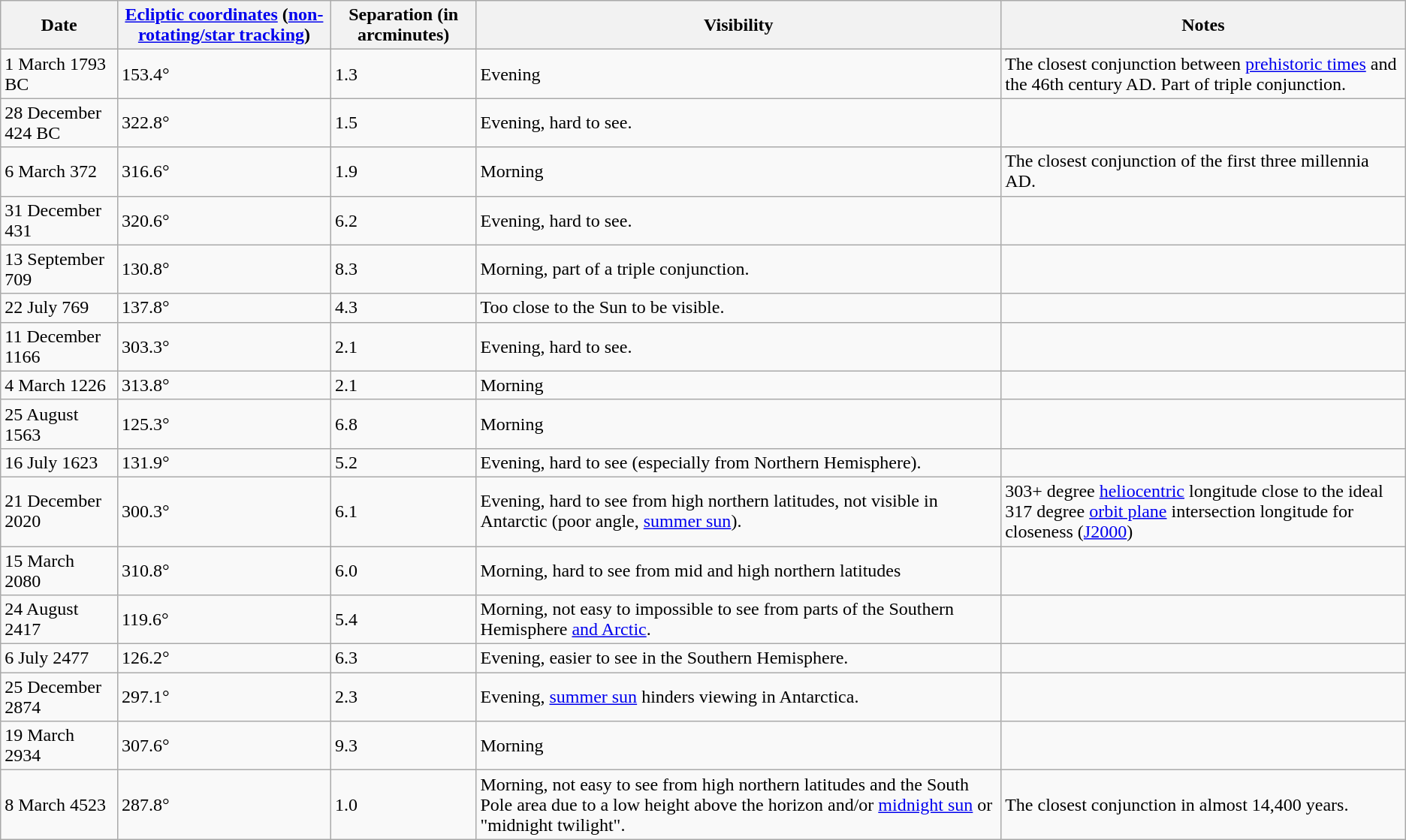<table class="wikitable sortable">
<tr>
<th>Date</th>
<th><a href='#'>Ecliptic coordinates</a> (<a href='#'>non-rotating/star tracking</a>)</th>
<th>Separation (in arcminutes)</th>
<th>Visibility<br></th>
<th>Notes</th>
</tr>
<tr>
<td>1 March 1793 BC</td>
<td>153.4°</td>
<td>1.3</td>
<td>Evening</td>
<td>The closest conjunction between <a href='#'>prehistoric times</a> and the 46th century AD. Part of triple conjunction.</td>
</tr>
<tr>
<td>28 December 424 BC</td>
<td>322.8°</td>
<td>1.5</td>
<td>Evening, hard to see.</td>
<td></td>
</tr>
<tr>
<td>6 March 372</td>
<td>316.6°</td>
<td>1.9</td>
<td>Morning</td>
<td>The closest conjunction of the first three millennia AD.</td>
</tr>
<tr>
<td>31 December 431</td>
<td>320.6°</td>
<td>6.2</td>
<td>Evening, hard to see.</td>
<td></td>
</tr>
<tr>
<td>13 September 709</td>
<td>130.8°</td>
<td>8.3</td>
<td>Morning, part of a triple conjunction.</td>
<td></td>
</tr>
<tr>
<td>22 July 769</td>
<td>137.8°</td>
<td>4.3</td>
<td>Too close to the Sun to be visible.</td>
<td></td>
</tr>
<tr>
<td>11 December 1166</td>
<td>303.3°</td>
<td>2.1</td>
<td>Evening, hard to see.</td>
<td></td>
</tr>
<tr>
<td>4 March 1226</td>
<td>313.8°</td>
<td>2.1</td>
<td>Morning</td>
<td></td>
</tr>
<tr>
<td>25 August 1563</td>
<td>125.3°</td>
<td>6.8</td>
<td>Morning</td>
<td></td>
</tr>
<tr>
<td>16 July 1623</td>
<td>131.9°</td>
<td>5.2</td>
<td>Evening, hard to see (especially from Northern Hemisphere).</td>
<td></td>
</tr>
<tr>
<td>21 December 2020</td>
<td>300.3°</td>
<td>6.1</td>
<td>Evening, hard to see from high northern latitudes, not visible in Antarctic (poor angle, <a href='#'>summer sun</a>).</td>
<td>303+ degree <a href='#'>heliocentric</a> longitude close to the ideal 317 degree <a href='#'>orbit plane</a> intersection longitude for closeness (<a href='#'>J2000</a>)</td>
</tr>
<tr>
<td>15 March 2080</td>
<td>310.8°</td>
<td>6.0</td>
<td>Morning, hard to see from mid and high northern latitudes</td>
<td></td>
</tr>
<tr>
<td>24 August 2417</td>
<td>119.6°</td>
<td>5.4</td>
<td>Morning, not easy to impossible to see from parts of the Southern Hemisphere <a href='#'>and Arctic</a>.</td>
<td></td>
</tr>
<tr>
<td>6 July 2477</td>
<td>126.2°</td>
<td>6.3</td>
<td>Evening, easier to see in the Southern Hemisphere.</td>
<td></td>
</tr>
<tr>
<td>25 December 2874</td>
<td>297.1°</td>
<td>2.3</td>
<td>Evening, <a href='#'>summer sun</a> hinders viewing in Antarctica.</td>
<td></td>
</tr>
<tr>
<td>19 March 2934</td>
<td>307.6°</td>
<td>9.3</td>
<td>Morning</td>
<td></td>
</tr>
<tr>
<td>8 March 4523</td>
<td>287.8°</td>
<td>1.0</td>
<td>Morning, not easy to see from high northern latitudes and the South Pole area due to a low height above the horizon and/or <a href='#'>midnight sun</a> or "midnight twilight".</td>
<td>The closest conjunction in almost 14,400 years.</td>
</tr>
</table>
